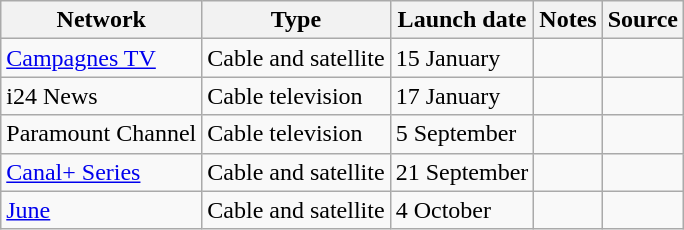<table class="wikitable sortable">
<tr>
<th>Network</th>
<th>Type</th>
<th>Launch date</th>
<th>Notes</th>
<th>Source</th>
</tr>
<tr>
<td><a href='#'>Campagnes TV</a></td>
<td>Cable and satellite</td>
<td>15 January</td>
<td></td>
<td></td>
</tr>
<tr>
<td>i24 News</td>
<td>Cable television</td>
<td>17 January</td>
<td></td>
<td></td>
</tr>
<tr>
<td>Paramount Channel</td>
<td>Cable television</td>
<td>5 September</td>
<td></td>
<td></td>
</tr>
<tr>
<td><a href='#'>Canal+ Series</a></td>
<td>Cable and satellite</td>
<td>21 September</td>
<td></td>
<td></td>
</tr>
<tr>
<td><a href='#'>June</a></td>
<td>Cable and satellite</td>
<td>4 October</td>
<td></td>
<td></td>
</tr>
</table>
